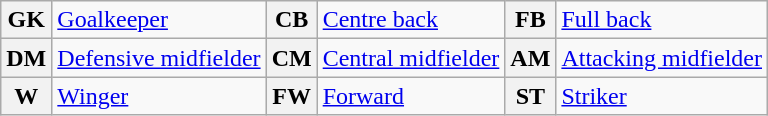<table class="wikitable">
<tr>
<th>GK</th>
<td><a href='#'>Goalkeeper</a></td>
<th>CB</th>
<td><a href='#'>Centre back</a></td>
<th>FB</th>
<td><a href='#'>Full back</a></td>
</tr>
<tr>
<th>DM</th>
<td><a href='#'>Defensive midfielder</a></td>
<th>CM</th>
<td><a href='#'>Central midfielder</a></td>
<th>AM</th>
<td><a href='#'>Attacking midfielder</a></td>
</tr>
<tr>
<th>W</th>
<td><a href='#'>Winger</a></td>
<th>FW</th>
<td><a href='#'>Forward</a></td>
<th>ST</th>
<td><a href='#'>Striker</a></td>
</tr>
</table>
